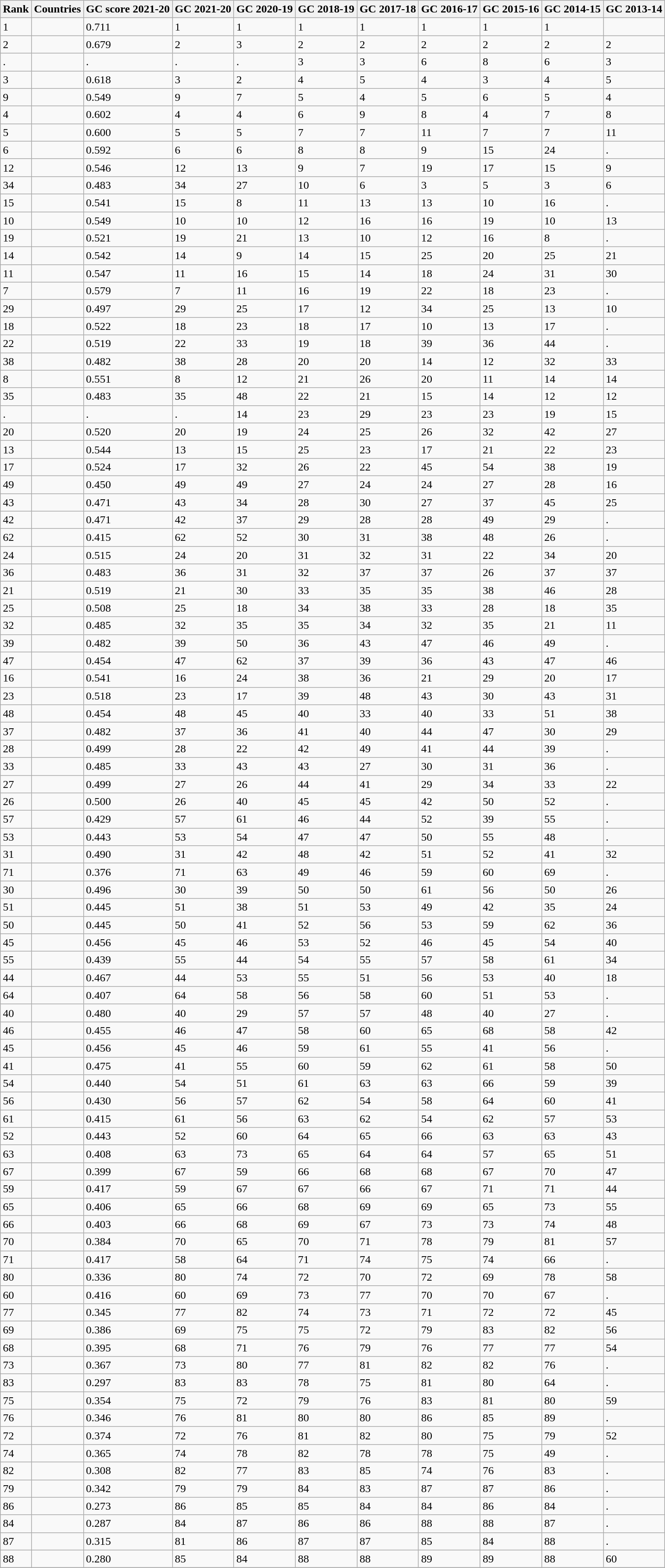<table class="wikitable sortable">
<tr>
<th>Rank</th>
<th>Countries</th>
<th>GC score 2021-20</th>
<th>GC 2021-20</th>
<th>GC 2020-19</th>
<th>GC 2018-19</th>
<th>GC 2017-18</th>
<th>GC 2016-17</th>
<th>GC 2015-16</th>
<th>GC 2014-15</th>
<th>GC 2013-14</th>
</tr>
<tr>
<td>1</td>
<td></td>
<td>0.711</td>
<td>1</td>
<td>1</td>
<td>1</td>
<td>1</td>
<td>1</td>
<td>1</td>
<td>1</td>
</tr>
<tr>
<td>2</td>
<td></td>
<td>0.679</td>
<td>2</td>
<td>3</td>
<td>2</td>
<td>2</td>
<td>2</td>
<td>2</td>
<td>2</td>
<td>2</td>
</tr>
<tr>
<td>.</td>
<td></td>
<td>.</td>
<td>.</td>
<td>.</td>
<td>3</td>
<td>3</td>
<td>6</td>
<td>8</td>
<td>6</td>
<td>3</td>
</tr>
<tr>
<td>3</td>
<td></td>
<td>0.618</td>
<td>3</td>
<td>2</td>
<td>4</td>
<td>5</td>
<td>4</td>
<td>3</td>
<td>4</td>
<td>5</td>
</tr>
<tr>
<td>9</td>
<td></td>
<td>0.549</td>
<td>9</td>
<td>7</td>
<td>5</td>
<td>4</td>
<td>5</td>
<td>6</td>
<td>5</td>
<td>4</td>
</tr>
<tr>
<td>4</td>
<td></td>
<td>0.602</td>
<td>4</td>
<td>4</td>
<td>6</td>
<td>9</td>
<td>8</td>
<td>4</td>
<td>7</td>
<td>8</td>
</tr>
<tr>
<td>5</td>
<td></td>
<td>0.600</td>
<td>5</td>
<td>5</td>
<td>7</td>
<td>7</td>
<td>11</td>
<td>7</td>
<td>7</td>
<td>11</td>
</tr>
<tr>
<td>6</td>
<td></td>
<td>0.592</td>
<td>6</td>
<td>6</td>
<td>8</td>
<td>8</td>
<td>9</td>
<td>15</td>
<td>24</td>
<td>.</td>
</tr>
<tr>
<td>12</td>
<td></td>
<td>0.546</td>
<td>12</td>
<td>13</td>
<td>9</td>
<td>7</td>
<td>19</td>
<td>17</td>
<td>15</td>
<td>9</td>
</tr>
<tr>
<td>34</td>
<td></td>
<td>0.483</td>
<td>34</td>
<td>27</td>
<td>10</td>
<td>6</td>
<td>3</td>
<td>5</td>
<td>3</td>
<td>6</td>
</tr>
<tr>
<td>15</td>
<td></td>
<td>0.541</td>
<td>15</td>
<td>8</td>
<td>11</td>
<td>13</td>
<td>13</td>
<td>10</td>
<td>16</td>
<td>.</td>
</tr>
<tr>
<td>10</td>
<td></td>
<td>0.549</td>
<td>10</td>
<td>10</td>
<td>12</td>
<td>16</td>
<td>16</td>
<td>19</td>
<td>10</td>
<td>13</td>
</tr>
<tr>
<td>19</td>
<td></td>
<td>0.521</td>
<td>19</td>
<td>21</td>
<td>13</td>
<td>10</td>
<td>12</td>
<td>16</td>
<td>8</td>
<td>.</td>
</tr>
<tr>
<td>14</td>
<td></td>
<td>0.542</td>
<td>14</td>
<td>9</td>
<td>14</td>
<td>15</td>
<td>25</td>
<td>20</td>
<td>25</td>
<td>21</td>
</tr>
<tr>
<td>11</td>
<td></td>
<td>0.547</td>
<td>11</td>
<td>16</td>
<td>15</td>
<td>14</td>
<td>18</td>
<td>24</td>
<td>31</td>
<td>30</td>
</tr>
<tr>
<td>7</td>
<td></td>
<td>0.579</td>
<td>7</td>
<td>11</td>
<td>16</td>
<td>19</td>
<td>22</td>
<td>18</td>
<td>23</td>
<td>.</td>
</tr>
<tr>
<td>29</td>
<td></td>
<td>0.497</td>
<td>29</td>
<td>25</td>
<td>17</td>
<td>12</td>
<td>34</td>
<td>25</td>
<td>13</td>
<td>10</td>
</tr>
<tr>
<td>18</td>
<td></td>
<td>0.522</td>
<td>18</td>
<td>23</td>
<td>18</td>
<td>17</td>
<td>10</td>
<td>13</td>
<td>17</td>
<td>.</td>
</tr>
<tr>
<td>22</td>
<td></td>
<td>0.519</td>
<td>22</td>
<td>33</td>
<td>19</td>
<td>18</td>
<td>39</td>
<td>36</td>
<td>44</td>
<td>.</td>
</tr>
<tr>
<td>38</td>
<td></td>
<td>0.482</td>
<td>38</td>
<td>28</td>
<td>20</td>
<td>20</td>
<td>14</td>
<td>12</td>
<td>32</td>
<td>33</td>
</tr>
<tr>
<td>8</td>
<td></td>
<td>0.551</td>
<td>8</td>
<td>12</td>
<td>21</td>
<td>26</td>
<td>20</td>
<td>11</td>
<td>14</td>
<td>14</td>
</tr>
<tr>
<td>35</td>
<td></td>
<td>0.483</td>
<td>35</td>
<td>48</td>
<td>22</td>
<td>21</td>
<td>15</td>
<td>14</td>
<td>12</td>
<td>12</td>
</tr>
<tr>
<td>.</td>
<td></td>
<td>.</td>
<td>.</td>
<td>14</td>
<td>23</td>
<td>29</td>
<td>23</td>
<td>23</td>
<td>19</td>
<td>15</td>
</tr>
<tr>
<td>20</td>
<td></td>
<td>0.520</td>
<td>20</td>
<td>19</td>
<td>24</td>
<td>25</td>
<td>26</td>
<td>32</td>
<td>42</td>
<td>27</td>
</tr>
<tr>
<td>13</td>
<td></td>
<td>0.544</td>
<td>13</td>
<td>15</td>
<td>25</td>
<td>23</td>
<td>17</td>
<td>21</td>
<td>22</td>
<td>23</td>
</tr>
<tr>
<td>17</td>
<td></td>
<td>0.524</td>
<td>17</td>
<td>32</td>
<td>26</td>
<td>22</td>
<td>45</td>
<td>54</td>
<td>38</td>
<td>19</td>
</tr>
<tr>
<td>49</td>
<td></td>
<td>0.450</td>
<td>49</td>
<td>49</td>
<td>27</td>
<td>24</td>
<td>24</td>
<td>27</td>
<td>28</td>
<td>16</td>
</tr>
<tr>
<td>43</td>
<td></td>
<td>0.471</td>
<td>43</td>
<td>34</td>
<td>28</td>
<td>30</td>
<td>27</td>
<td>37</td>
<td>45</td>
<td>25</td>
</tr>
<tr>
<td>42</td>
<td></td>
<td>0.471</td>
<td>42</td>
<td>37</td>
<td>29</td>
<td>28</td>
<td>28</td>
<td>49</td>
<td>29</td>
<td>.</td>
</tr>
<tr>
<td>62</td>
<td></td>
<td>0.415</td>
<td>62</td>
<td>52</td>
<td>30</td>
<td>31</td>
<td>38</td>
<td>48</td>
<td>26</td>
<td>.</td>
</tr>
<tr>
<td>24</td>
<td></td>
<td>0.515</td>
<td>24</td>
<td>20</td>
<td>31</td>
<td>32</td>
<td>31</td>
<td>22</td>
<td>34</td>
<td>20</td>
</tr>
<tr>
<td>36</td>
<td></td>
<td>0.483</td>
<td>36</td>
<td>31</td>
<td>32</td>
<td>37</td>
<td>37</td>
<td>26</td>
<td>37</td>
<td>37</td>
</tr>
<tr>
<td>21</td>
<td></td>
<td>0.519</td>
<td>21</td>
<td>30</td>
<td>33</td>
<td>35</td>
<td>35</td>
<td>38</td>
<td>46</td>
<td>28</td>
</tr>
<tr>
<td>25</td>
<td></td>
<td>0.508</td>
<td>25</td>
<td>18</td>
<td>34</td>
<td>38</td>
<td>33</td>
<td>28</td>
<td>18</td>
<td>35</td>
</tr>
<tr>
<td>32</td>
<td></td>
<td>0.485</td>
<td>32</td>
<td>35</td>
<td>35</td>
<td>34</td>
<td>32</td>
<td>35</td>
<td>21</td>
<td>11</td>
</tr>
<tr>
<td>39</td>
<td></td>
<td>0.482</td>
<td>39</td>
<td>50</td>
<td>36</td>
<td>43</td>
<td>47</td>
<td>46</td>
<td>49</td>
<td>.</td>
</tr>
<tr>
<td>47</td>
<td></td>
<td>0.454</td>
<td>47</td>
<td>62</td>
<td>37</td>
<td>39</td>
<td>36</td>
<td>43</td>
<td>47</td>
<td>46</td>
</tr>
<tr>
<td>16</td>
<td></td>
<td>0.541</td>
<td>16</td>
<td>24</td>
<td>38</td>
<td>36</td>
<td>21</td>
<td>29</td>
<td>20</td>
<td>17</td>
</tr>
<tr>
<td>23</td>
<td></td>
<td>0.518</td>
<td>23</td>
<td>17</td>
<td>39</td>
<td>48</td>
<td>43</td>
<td>30</td>
<td>43</td>
<td>31</td>
</tr>
<tr>
<td>48</td>
<td></td>
<td>0.454</td>
<td>48</td>
<td>45</td>
<td>40</td>
<td>33</td>
<td>40</td>
<td>33</td>
<td>51</td>
<td>38</td>
</tr>
<tr>
<td>37</td>
<td></td>
<td>0.482</td>
<td>37</td>
<td>36</td>
<td>41</td>
<td>40</td>
<td>44</td>
<td>47</td>
<td>30</td>
<td>29</td>
</tr>
<tr>
<td>28</td>
<td></td>
<td>0.499</td>
<td>28</td>
<td>22</td>
<td>42</td>
<td>49</td>
<td>41</td>
<td>44</td>
<td>39</td>
<td>.</td>
</tr>
<tr>
<td>33</td>
<td></td>
<td>0.485</td>
<td>33</td>
<td>43</td>
<td>43</td>
<td>27</td>
<td>30</td>
<td>31</td>
<td>36</td>
<td>.</td>
</tr>
<tr>
<td>27</td>
<td></td>
<td>0.499</td>
<td>27</td>
<td>26</td>
<td>44</td>
<td>41</td>
<td>29</td>
<td>34</td>
<td>33</td>
<td>22</td>
</tr>
<tr>
<td>26</td>
<td></td>
<td>0.500</td>
<td>26</td>
<td>40</td>
<td>45</td>
<td>45</td>
<td>42</td>
<td>50</td>
<td>52</td>
<td>.</td>
</tr>
<tr>
<td>57</td>
<td></td>
<td>0.429</td>
<td>57</td>
<td>61</td>
<td>46</td>
<td>44</td>
<td>52</td>
<td>39</td>
<td>55</td>
<td>.</td>
</tr>
<tr>
<td>53</td>
<td></td>
<td>0.443</td>
<td>53</td>
<td>54</td>
<td>47</td>
<td>47</td>
<td>50</td>
<td>55</td>
<td>48</td>
<td>.</td>
</tr>
<tr>
<td>31</td>
<td></td>
<td>0.490</td>
<td>31</td>
<td>42</td>
<td>48</td>
<td>42</td>
<td>51</td>
<td>52</td>
<td>41</td>
<td>32</td>
</tr>
<tr>
<td>71</td>
<td></td>
<td>0.376</td>
<td>71</td>
<td>63</td>
<td>49</td>
<td>46</td>
<td>59</td>
<td>60</td>
<td>69</td>
<td>.</td>
</tr>
<tr>
<td>30</td>
<td></td>
<td>0.496</td>
<td>30</td>
<td>39</td>
<td>50</td>
<td>50</td>
<td>61</td>
<td>56</td>
<td>50</td>
<td>26</td>
</tr>
<tr>
<td>51</td>
<td></td>
<td>0.445</td>
<td>51</td>
<td>38</td>
<td>51</td>
<td>53</td>
<td>49</td>
<td>42</td>
<td>35</td>
<td>24</td>
</tr>
<tr>
<td>50</td>
<td></td>
<td>0.445</td>
<td>50</td>
<td>41</td>
<td>52</td>
<td>56</td>
<td>53</td>
<td>59</td>
<td>62</td>
<td>36</td>
</tr>
<tr>
<td>45</td>
<td></td>
<td>0.456</td>
<td>45</td>
<td>46</td>
<td>53</td>
<td>52</td>
<td>46</td>
<td>45</td>
<td>54</td>
<td>40</td>
</tr>
<tr>
<td>55</td>
<td></td>
<td>0.439</td>
<td>55</td>
<td>44</td>
<td>54</td>
<td>55</td>
<td>57</td>
<td>58</td>
<td>61</td>
<td>34</td>
</tr>
<tr>
<td>44</td>
<td></td>
<td>0.467</td>
<td>44</td>
<td>53</td>
<td>55</td>
<td>51</td>
<td>56</td>
<td>53</td>
<td>40</td>
<td>18</td>
</tr>
<tr>
<td>64</td>
<td></td>
<td>0.407</td>
<td>64</td>
<td>58</td>
<td>56</td>
<td>58</td>
<td>60</td>
<td>51</td>
<td>53</td>
<td>.</td>
</tr>
<tr>
<td>40</td>
<td></td>
<td>0.480</td>
<td>40</td>
<td>29</td>
<td>57</td>
<td>57</td>
<td>48</td>
<td>40</td>
<td>27</td>
<td>.</td>
</tr>
<tr>
<td>46</td>
<td></td>
<td>0.455</td>
<td>46</td>
<td>47</td>
<td>58</td>
<td>60</td>
<td>65</td>
<td>68</td>
<td>58</td>
<td>42</td>
</tr>
<tr>
<td>45</td>
<td></td>
<td>0.456</td>
<td>45</td>
<td>46</td>
<td>59</td>
<td>61</td>
<td>55</td>
<td>41</td>
<td>56</td>
<td>.</td>
</tr>
<tr>
<td>41</td>
<td></td>
<td>0.475</td>
<td>41</td>
<td>55</td>
<td>60</td>
<td>59</td>
<td>62</td>
<td>61</td>
<td>58</td>
<td>50</td>
</tr>
<tr>
<td>54</td>
<td></td>
<td>0.440</td>
<td>54</td>
<td>51</td>
<td>61</td>
<td>63</td>
<td>63</td>
<td>66</td>
<td>59</td>
<td>39</td>
</tr>
<tr>
<td>56</td>
<td></td>
<td>0.430</td>
<td>56</td>
<td>57</td>
<td>62</td>
<td>54</td>
<td>58</td>
<td>64</td>
<td>60</td>
<td>41</td>
</tr>
<tr>
<td>61</td>
<td></td>
<td>0.415</td>
<td>61</td>
<td>56</td>
<td>63</td>
<td>62</td>
<td>54</td>
<td>62</td>
<td>57</td>
<td>53</td>
</tr>
<tr>
<td>52</td>
<td></td>
<td>0.443</td>
<td>52</td>
<td>60</td>
<td>64</td>
<td>65</td>
<td>66</td>
<td>63</td>
<td>63</td>
<td>43</td>
</tr>
<tr>
<td>63</td>
<td></td>
<td>0.408</td>
<td>63</td>
<td>73</td>
<td>65</td>
<td>64</td>
<td>64</td>
<td>57</td>
<td>65</td>
<td>51</td>
</tr>
<tr>
<td>67</td>
<td></td>
<td>0.399</td>
<td>67</td>
<td>59</td>
<td>66</td>
<td>68</td>
<td>68</td>
<td>67</td>
<td>70</td>
<td>47</td>
</tr>
<tr>
<td>59</td>
<td></td>
<td>0.417</td>
<td>59</td>
<td>67</td>
<td>67</td>
<td>66</td>
<td>67</td>
<td>71</td>
<td>71</td>
<td>44</td>
</tr>
<tr>
<td>65</td>
<td></td>
<td>0.406</td>
<td>65</td>
<td>66</td>
<td>68</td>
<td>69</td>
<td>69</td>
<td>65</td>
<td>73</td>
<td>55</td>
</tr>
<tr>
<td>66</td>
<td></td>
<td>0.403</td>
<td>66</td>
<td>68</td>
<td>69</td>
<td>67</td>
<td>73</td>
<td>73</td>
<td>74</td>
<td>48</td>
</tr>
<tr>
<td>70</td>
<td></td>
<td>0.384</td>
<td>70</td>
<td>65</td>
<td>70</td>
<td>71</td>
<td>78</td>
<td>79</td>
<td>81</td>
<td>57</td>
</tr>
<tr>
<td>71</td>
<td></td>
<td>0.417</td>
<td>58</td>
<td>64</td>
<td>71</td>
<td>74</td>
<td>75</td>
<td>74</td>
<td>66</td>
<td>.</td>
</tr>
<tr>
<td>80</td>
<td></td>
<td>0.336</td>
<td>80</td>
<td>74</td>
<td>72</td>
<td>70</td>
<td>72</td>
<td>69</td>
<td>78</td>
<td>58</td>
</tr>
<tr>
<td>60</td>
<td></td>
<td>0.416</td>
<td>60</td>
<td>69</td>
<td>73</td>
<td>77</td>
<td>70</td>
<td>70</td>
<td>67</td>
<td>.</td>
</tr>
<tr>
<td>77</td>
<td></td>
<td>0.345</td>
<td>77</td>
<td>82</td>
<td>74</td>
<td>73</td>
<td>71</td>
<td>72</td>
<td>72</td>
<td>45</td>
</tr>
<tr>
<td>69</td>
<td></td>
<td>0.386</td>
<td>69</td>
<td>75</td>
<td>75</td>
<td>72</td>
<td>79</td>
<td>83</td>
<td>82</td>
<td>56</td>
</tr>
<tr>
<td>68</td>
<td></td>
<td>0.395</td>
<td>68</td>
<td>71</td>
<td>76</td>
<td>79</td>
<td>76</td>
<td>77</td>
<td>77</td>
<td>54</td>
</tr>
<tr>
<td>73</td>
<td></td>
<td>0.367</td>
<td>73</td>
<td>80</td>
<td>77</td>
<td>81</td>
<td>82</td>
<td>82</td>
<td>76</td>
<td>.</td>
</tr>
<tr>
<td>83</td>
<td></td>
<td>0.297</td>
<td>83</td>
<td>83</td>
<td>78</td>
<td>75</td>
<td>81</td>
<td>80</td>
<td>64</td>
<td>.</td>
</tr>
<tr>
<td>75</td>
<td></td>
<td>0.354</td>
<td>75</td>
<td>72</td>
<td>79</td>
<td>76</td>
<td>83</td>
<td>81</td>
<td>80</td>
<td>59</td>
</tr>
<tr>
<td>76</td>
<td></td>
<td>0.346</td>
<td>76</td>
<td>81</td>
<td>80</td>
<td>80</td>
<td>86</td>
<td>85</td>
<td>89</td>
<td>.</td>
</tr>
<tr>
<td>72</td>
<td></td>
<td>0.374</td>
<td>72</td>
<td>76</td>
<td>81</td>
<td>82</td>
<td>80</td>
<td>75</td>
<td>79</td>
<td>52</td>
</tr>
<tr>
<td>74</td>
<td></td>
<td>0.365</td>
<td>74</td>
<td>78</td>
<td>82</td>
<td>78</td>
<td>78</td>
<td>75</td>
<td>49</td>
<td>.</td>
</tr>
<tr>
<td>82</td>
<td></td>
<td>0.308</td>
<td>82</td>
<td>77</td>
<td>83</td>
<td>85</td>
<td>74</td>
<td>76</td>
<td>83</td>
<td>.</td>
</tr>
<tr>
<td>79</td>
<td></td>
<td>0.342</td>
<td>79</td>
<td>79</td>
<td>84</td>
<td>83</td>
<td>87</td>
<td>87</td>
<td>86</td>
<td>.</td>
</tr>
<tr>
<td>86</td>
<td></td>
<td>0.273</td>
<td>86</td>
<td>85</td>
<td>85</td>
<td>84</td>
<td>84</td>
<td>86</td>
<td>84</td>
<td>.</td>
</tr>
<tr>
<td>84</td>
<td></td>
<td>0.287</td>
<td>84</td>
<td>87</td>
<td>86</td>
<td>86</td>
<td>88</td>
<td>88</td>
<td>87</td>
<td>.</td>
</tr>
<tr>
<td>87</td>
<td></td>
<td>0.315</td>
<td>81</td>
<td>86</td>
<td>87</td>
<td>87</td>
<td>85</td>
<td>84</td>
<td>88</td>
<td>.</td>
</tr>
<tr>
<td>88</td>
<td></td>
<td>0.280</td>
<td>85</td>
<td>84</td>
<td>88</td>
<td>88</td>
<td>89</td>
<td>89</td>
<td>88</td>
<td>60</td>
</tr>
<tr>
</tr>
</table>
